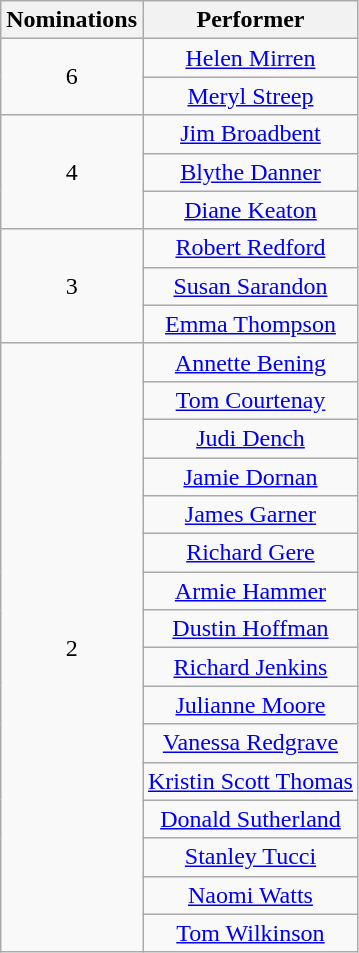<table class="wikitable" style="text-align:center;">
<tr>
<th scope="col" width="55">Nominations</th>
<th scope="col" align="center">Performer</th>
</tr>
<tr>
<td rowspan=2 style="text-align:center">6</td>
<td><a href='#'>Helen Mirren</a></td>
</tr>
<tr>
<td><a href='#'>Meryl Streep</a></td>
</tr>
<tr>
<td rowspan=3 style="text-align:center">4</td>
<td><a href='#'>Jim Broadbent</a></td>
</tr>
<tr>
<td><a href='#'>Blythe Danner</a></td>
</tr>
<tr>
<td><a href='#'>Diane Keaton</a></td>
</tr>
<tr>
<td rowspan=3 style="text-align:center">3</td>
<td><a href='#'>Robert Redford</a></td>
</tr>
<tr>
<td><a href='#'>Susan Sarandon</a></td>
</tr>
<tr>
<td><a href='#'>Emma Thompson</a></td>
</tr>
<tr>
<td rowspan=16 style="text-align:center">2</td>
<td><a href='#'>Annette Bening</a></td>
</tr>
<tr>
<td><a href='#'>Tom Courtenay</a></td>
</tr>
<tr>
<td><a href='#'>Judi Dench</a></td>
</tr>
<tr>
<td><a href='#'>Jamie Dornan</a></td>
</tr>
<tr>
<td><a href='#'>James Garner</a></td>
</tr>
<tr>
<td><a href='#'>Richard Gere</a></td>
</tr>
<tr>
<td><a href='#'>Armie Hammer</a></td>
</tr>
<tr>
<td><a href='#'>Dustin Hoffman</a></td>
</tr>
<tr>
<td><a href='#'>Richard Jenkins</a></td>
</tr>
<tr>
<td><a href='#'>Julianne Moore</a></td>
</tr>
<tr>
<td><a href='#'>Vanessa Redgrave</a></td>
</tr>
<tr>
<td><a href='#'>Kristin Scott Thomas</a></td>
</tr>
<tr>
<td><a href='#'>Donald Sutherland</a></td>
</tr>
<tr>
<td><a href='#'>Stanley Tucci</a></td>
</tr>
<tr>
<td><a href='#'>Naomi Watts</a></td>
</tr>
<tr>
<td><a href='#'>Tom Wilkinson</a></td>
</tr>
</table>
